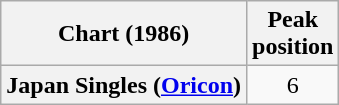<table class="wikitable plainrowheaders">
<tr>
<th scope="col">Chart (1986)</th>
<th scope="col">Peak<br>position</th>
</tr>
<tr>
<th scope="row">Japan Singles (<a href='#'>Oricon</a>)</th>
<td style="text-align:center;">6</td>
</tr>
</table>
